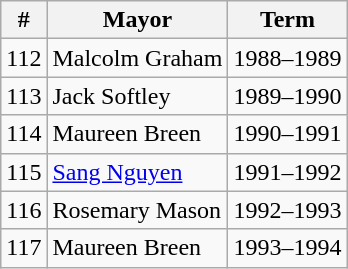<table class="wikitable">
<tr>
<th>#</th>
<th>Mayor</th>
<th>Term</th>
</tr>
<tr>
<td>112</td>
<td>Malcolm Graham</td>
<td>1988–1989</td>
</tr>
<tr>
<td>113</td>
<td>Jack Softley</td>
<td>1989–1990</td>
</tr>
<tr>
<td>114</td>
<td>Maureen Breen</td>
<td>1990–1991</td>
</tr>
<tr>
<td>115</td>
<td><a href='#'>Sang Nguyen</a></td>
<td>1991–1992</td>
</tr>
<tr>
<td>116</td>
<td>Rosemary Mason</td>
<td>1992–1993</td>
</tr>
<tr>
<td>117</td>
<td>Maureen Breen</td>
<td>1993–1994</td>
</tr>
</table>
